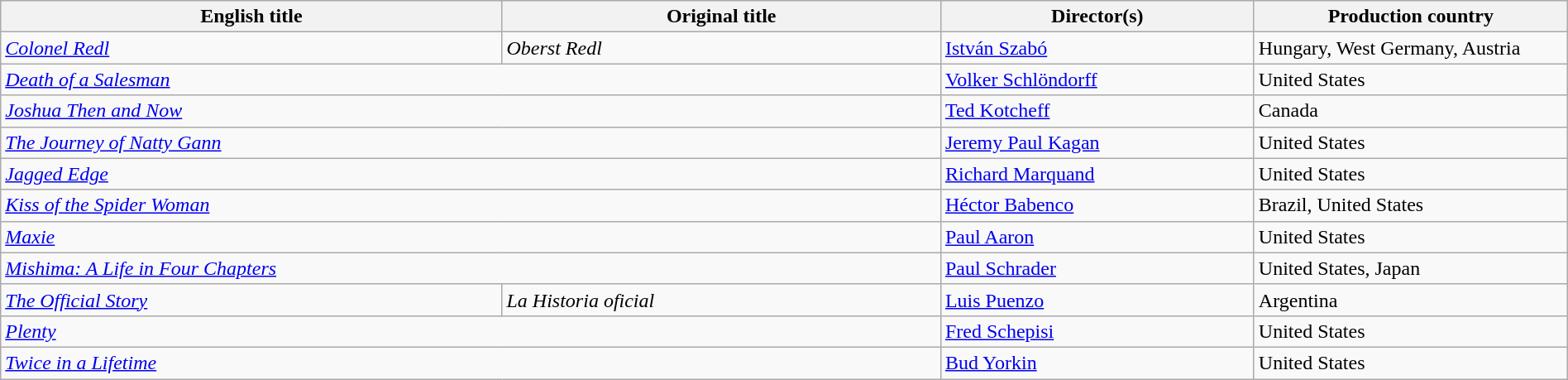<table class="wikitable sortable" style="width:100%; margin-bottom:4px">
<tr>
<th scope="col" width="32%">English title</th>
<th scope="col" width="28%">Original title</th>
<th scope="col" width="20%">Director(s)</th>
<th scope="col" width="20%">Production country</th>
</tr>
<tr>
<td><em><a href='#'>Colonel Redl</a></em></td>
<td><em>Oberst Redl</em></td>
<td><a href='#'>István Szabó</a></td>
<td>Hungary, West Germany, Austria</td>
</tr>
<tr>
<td colspan=2><em><a href='#'>Death of a Salesman</a></em></td>
<td><a href='#'>Volker Schlöndorff</a></td>
<td>United States</td>
</tr>
<tr>
<td colspan=2><em><a href='#'>Joshua Then and Now</a></em></td>
<td><a href='#'>Ted Kotcheff</a></td>
<td>Canada</td>
</tr>
<tr>
<td colspan=2><em><a href='#'>The Journey of Natty Gann</a></em></td>
<td><a href='#'>Jeremy Paul Kagan</a></td>
<td>United States</td>
</tr>
<tr>
<td colspan=2><em><a href='#'>Jagged Edge</a></em></td>
<td><a href='#'>Richard Marquand</a></td>
<td>United States</td>
</tr>
<tr>
<td colspan=2><em><a href='#'>Kiss of the Spider Woman</a></em></td>
<td><a href='#'>Héctor Babenco</a></td>
<td>Brazil, United States</td>
</tr>
<tr>
<td colspan=2><em><a href='#'>Maxie</a></em></td>
<td><a href='#'>Paul Aaron</a></td>
<td>United States</td>
</tr>
<tr>
<td colspan=2><em><a href='#'>Mishima: A Life in Four Chapters</a></em></td>
<td><a href='#'>Paul Schrader</a></td>
<td>United States, Japan</td>
</tr>
<tr>
<td><em><a href='#'>The Official Story</a></em></td>
<td><em>La Historia oficial</em></td>
<td><a href='#'>Luis Puenzo</a></td>
<td>Argentina</td>
</tr>
<tr>
<td colspan=2><em><a href='#'>Plenty</a></em></td>
<td><a href='#'>Fred Schepisi</a></td>
<td>United States</td>
</tr>
<tr>
<td colspan=2><em><a href='#'>Twice in a Lifetime</a></em></td>
<td><a href='#'>Bud Yorkin</a></td>
<td>United States</td>
</tr>
</table>
